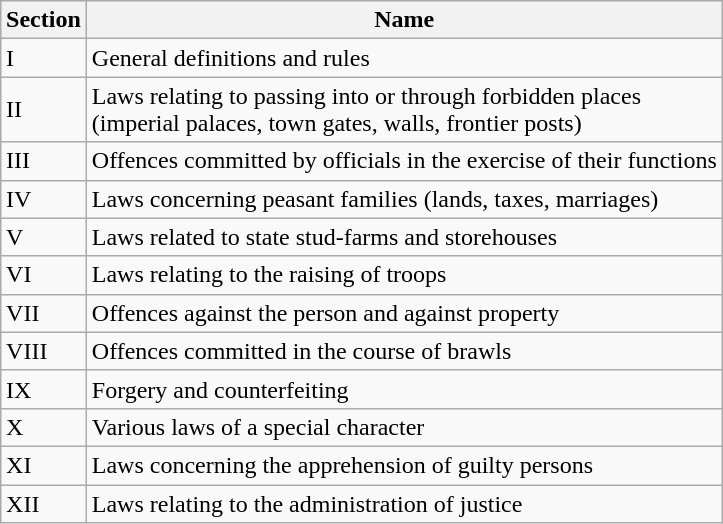<table align=right class="wikitable">
<tr>
<th>Section</th>
<th>Name</th>
</tr>
<tr>
<td>I</td>
<td>General definitions and rules</td>
</tr>
<tr>
<td>II</td>
<td>Laws relating to passing into or through forbidden places<br>(imperial palaces, town gates, walls, frontier posts)</td>
</tr>
<tr>
<td>III</td>
<td>Offences committed by officials in the exercise of their functions</td>
</tr>
<tr>
<td>IV</td>
<td>Laws concerning peasant families (lands, taxes, marriages)</td>
</tr>
<tr>
<td>V</td>
<td>Laws related to state stud-farms and storehouses</td>
</tr>
<tr>
<td>VI</td>
<td>Laws relating to the raising of troops</td>
</tr>
<tr>
<td>VII</td>
<td>Offences against the person and against property</td>
</tr>
<tr>
<td>VIII</td>
<td>Offences committed in the course of brawls</td>
</tr>
<tr>
<td>IX</td>
<td>Forgery and counterfeiting</td>
</tr>
<tr>
<td>X</td>
<td>Various laws of a special character</td>
</tr>
<tr>
<td>XI</td>
<td>Laws concerning the apprehension of guilty persons</td>
</tr>
<tr>
<td>XII</td>
<td>Laws relating to the administration of justice</td>
</tr>
</table>
